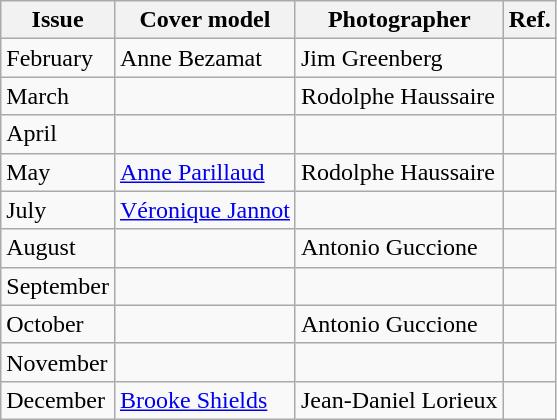<table class="wikitable">
<tr>
<th>Issue</th>
<th>Cover model</th>
<th>Photographer</th>
<th>Ref.</th>
</tr>
<tr>
<td>February</td>
<td>Anne Bezamat</td>
<td>Jim Greenberg</td>
<td></td>
</tr>
<tr>
<td>March</td>
<td></td>
<td>Rodolphe Haussaire</td>
<td></td>
</tr>
<tr>
<td>April</td>
<td></td>
<td></td>
<td></td>
</tr>
<tr>
<td>May</td>
<td><a href='#'>Anne Parillaud</a></td>
<td>Rodolphe Haussaire</td>
<td></td>
</tr>
<tr>
<td>July</td>
<td><a href='#'>Véronique Jannot</a></td>
<td></td>
<td></td>
</tr>
<tr>
<td>August</td>
<td></td>
<td>Antonio Guccione</td>
<td></td>
</tr>
<tr>
<td>September</td>
<td></td>
<td></td>
<td></td>
</tr>
<tr>
<td>October</td>
<td></td>
<td>Antonio Guccione</td>
<td></td>
</tr>
<tr>
<td>November</td>
<td></td>
<td></td>
<td></td>
</tr>
<tr>
<td>December</td>
<td><a href='#'>Brooke Shields</a></td>
<td>Jean-Daniel Lorieux</td>
<td></td>
</tr>
</table>
